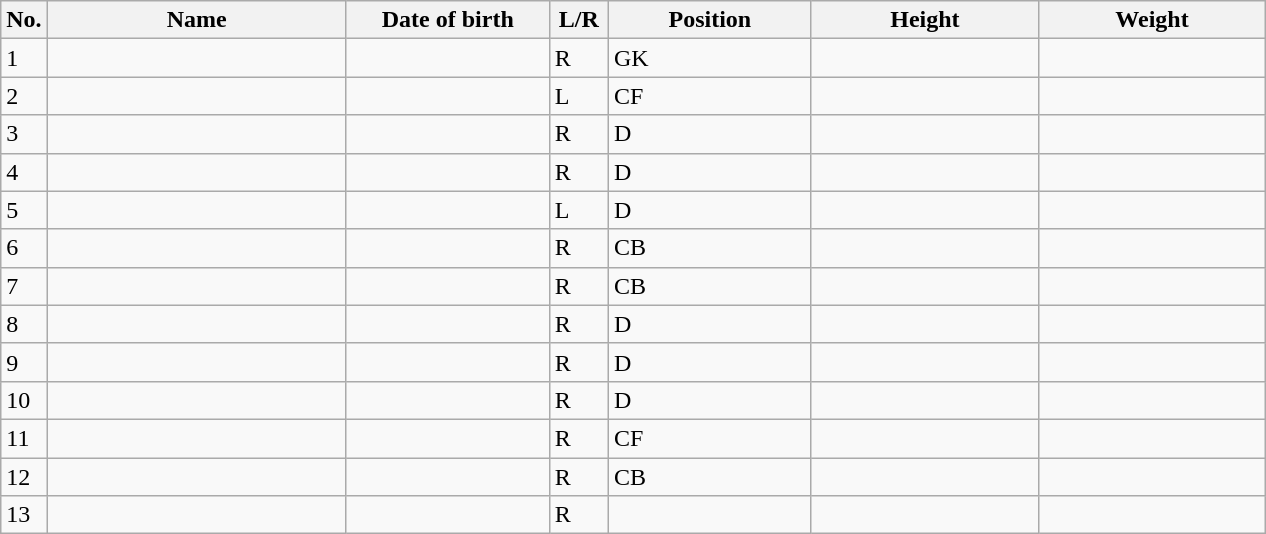<table class=wikitable sortable style=font-size:100%; text-align:center;>
<tr>
<th>No.</th>
<th style=width:12em>Name</th>
<th style=width:8em>Date of birth</th>
<th style=width:2em>L/R</th>
<th style=width:8em>Position</th>
<th style=width:9em>Height</th>
<th style=width:9em>Weight</th>
</tr>
<tr>
<td>1</td>
<td align=left></td>
<td></td>
<td>R</td>
<td>GK</td>
<td></td>
<td></td>
</tr>
<tr>
<td>2</td>
<td align=left></td>
<td></td>
<td>L</td>
<td>CF</td>
<td></td>
<td></td>
</tr>
<tr>
<td>3</td>
<td align=left></td>
<td></td>
<td>R</td>
<td>D</td>
<td></td>
<td></td>
</tr>
<tr>
<td>4</td>
<td align=left></td>
<td></td>
<td>R</td>
<td>D</td>
<td></td>
<td></td>
</tr>
<tr>
<td>5</td>
<td align=left></td>
<td></td>
<td>L</td>
<td>D</td>
<td></td>
<td></td>
</tr>
<tr>
<td>6</td>
<td align=left></td>
<td></td>
<td>R</td>
<td>CB</td>
<td></td>
<td></td>
</tr>
<tr>
<td>7</td>
<td align=left></td>
<td></td>
<td>R</td>
<td>CB</td>
<td></td>
<td></td>
</tr>
<tr>
<td>8</td>
<td align=left></td>
<td></td>
<td>R</td>
<td>D</td>
<td></td>
<td></td>
</tr>
<tr>
<td>9</td>
<td align=left></td>
<td></td>
<td>R</td>
<td>D</td>
<td></td>
<td></td>
</tr>
<tr>
<td>10</td>
<td align=left></td>
<td></td>
<td>R</td>
<td>D</td>
<td></td>
<td></td>
</tr>
<tr>
<td>11</td>
<td align=left></td>
<td></td>
<td>R</td>
<td>CF</td>
<td></td>
<td></td>
</tr>
<tr>
<td>12</td>
<td align=left></td>
<td></td>
<td>R</td>
<td>CB</td>
<td></td>
<td></td>
</tr>
<tr>
<td>13</td>
<td align=left></td>
<td></td>
<td>R</td>
<td></td>
<td></td>
<td></td>
</tr>
</table>
